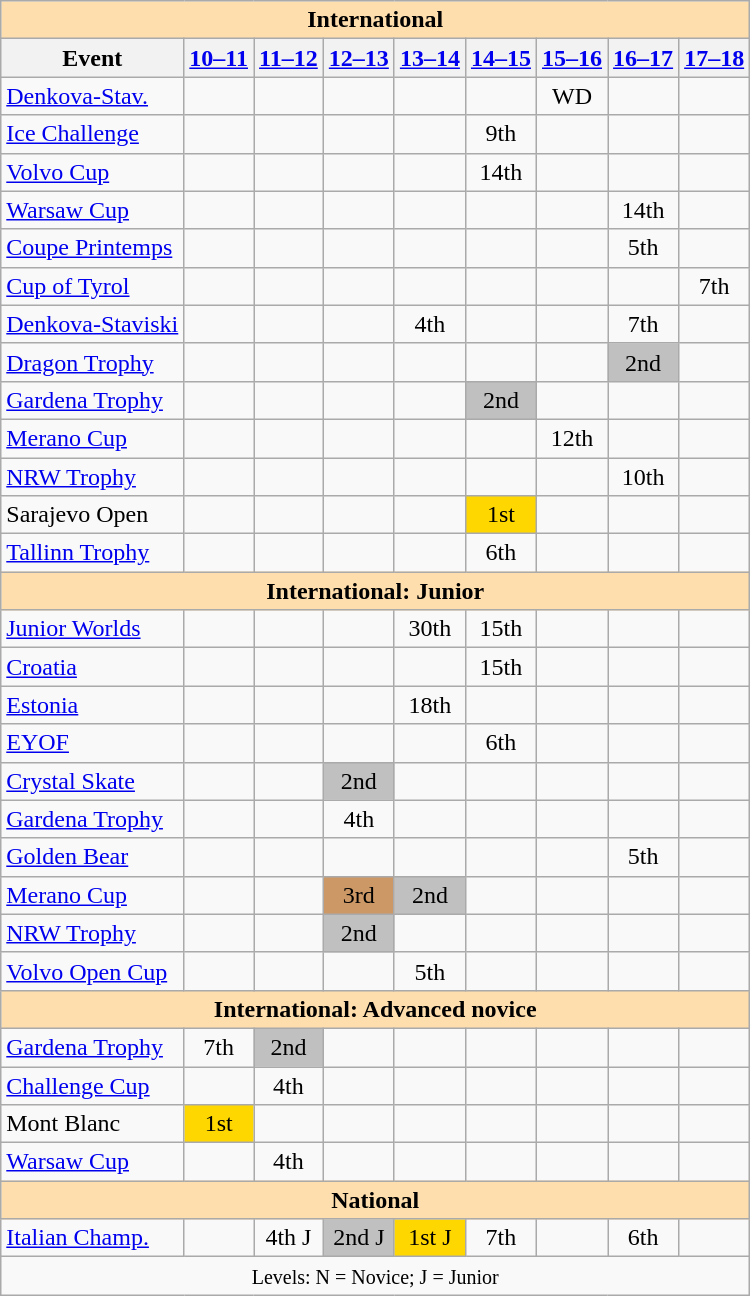<table class="wikitable" style="text-align:center">
<tr>
<th style="background-color: #ffdead; " colspan=9 align=center>International</th>
</tr>
<tr>
<th>Event</th>
<th><a href='#'>10–11</a></th>
<th><a href='#'>11–12</a></th>
<th><a href='#'>12–13</a></th>
<th><a href='#'>13–14</a></th>
<th><a href='#'>14–15</a></th>
<th><a href='#'>15–16</a></th>
<th><a href='#'>16–17</a></th>
<th><a href='#'>17–18</a></th>
</tr>
<tr>
<td align=left> <a href='#'>Denkova-Stav.</a></td>
<td></td>
<td></td>
<td></td>
<td></td>
<td></td>
<td>WD</td>
<td></td>
<td></td>
</tr>
<tr>
<td align=left> <a href='#'>Ice Challenge</a></td>
<td></td>
<td></td>
<td></td>
<td></td>
<td>9th</td>
<td></td>
<td></td>
<td></td>
</tr>
<tr>
<td align=left> <a href='#'>Volvo Cup</a></td>
<td></td>
<td></td>
<td></td>
<td></td>
<td>14th</td>
<td></td>
<td></td>
<td></td>
</tr>
<tr>
<td align=left> <a href='#'>Warsaw Cup</a></td>
<td></td>
<td></td>
<td></td>
<td></td>
<td></td>
<td></td>
<td>14th</td>
<td></td>
</tr>
<tr>
<td align=left><a href='#'>Coupe Printemps</a></td>
<td></td>
<td></td>
<td></td>
<td></td>
<td></td>
<td></td>
<td>5th</td>
<td></td>
</tr>
<tr>
<td align=left><a href='#'>Cup of Tyrol</a></td>
<td></td>
<td></td>
<td></td>
<td></td>
<td></td>
<td></td>
<td></td>
<td>7th</td>
</tr>
<tr>
<td align=left><a href='#'>Denkova-Staviski</a></td>
<td></td>
<td></td>
<td></td>
<td>4th</td>
<td></td>
<td></td>
<td>7th</td>
<td></td>
</tr>
<tr>
<td align=left><a href='#'>Dragon Trophy</a></td>
<td></td>
<td></td>
<td></td>
<td></td>
<td></td>
<td></td>
<td bgcolor=silver>2nd</td>
<td></td>
</tr>
<tr>
<td align=left><a href='#'>Gardena Trophy</a></td>
<td></td>
<td></td>
<td></td>
<td></td>
<td bgcolor=silver>2nd</td>
<td></td>
<td></td>
<td></td>
</tr>
<tr>
<td align=left><a href='#'>Merano Cup</a></td>
<td></td>
<td></td>
<td></td>
<td></td>
<td></td>
<td>12th</td>
<td></td>
<td></td>
</tr>
<tr>
<td align=left><a href='#'>NRW Trophy</a></td>
<td></td>
<td></td>
<td></td>
<td></td>
<td></td>
<td></td>
<td>10th</td>
<td></td>
</tr>
<tr>
<td align=left>Sarajevo Open</td>
<td></td>
<td></td>
<td></td>
<td></td>
<td bgcolor=gold>1st</td>
<td></td>
<td></td>
<td></td>
</tr>
<tr>
<td align=left><a href='#'>Tallinn Trophy</a></td>
<td></td>
<td></td>
<td></td>
<td></td>
<td>6th</td>
<td></td>
<td></td>
<td></td>
</tr>
<tr>
<th style="background-color: #ffdead; " colspan=9 align=center>International: Junior</th>
</tr>
<tr>
<td align=left><a href='#'>Junior Worlds</a></td>
<td></td>
<td></td>
<td></td>
<td>30th</td>
<td>15th</td>
<td></td>
<td></td>
<td></td>
</tr>
<tr>
<td align=left> <a href='#'>Croatia</a></td>
<td></td>
<td></td>
<td></td>
<td></td>
<td>15th</td>
<td></td>
<td></td>
<td></td>
</tr>
<tr>
<td align=left> <a href='#'>Estonia</a></td>
<td></td>
<td></td>
<td></td>
<td>18th</td>
<td></td>
<td></td>
<td></td>
<td></td>
</tr>
<tr>
<td align=left><a href='#'>EYOF</a></td>
<td></td>
<td></td>
<td></td>
<td></td>
<td>6th</td>
<td></td>
<td></td>
<td></td>
</tr>
<tr>
<td align=left><a href='#'>Crystal Skate</a></td>
<td></td>
<td></td>
<td bgcolor=silver>2nd</td>
<td></td>
<td></td>
<td></td>
<td></td>
<td></td>
</tr>
<tr>
<td align=left><a href='#'>Gardena Trophy</a></td>
<td></td>
<td></td>
<td>4th</td>
<td></td>
<td></td>
<td></td>
<td></td>
<td></td>
</tr>
<tr>
<td align=left><a href='#'>Golden Bear</a></td>
<td></td>
<td></td>
<td></td>
<td></td>
<td></td>
<td></td>
<td>5th</td>
<td></td>
</tr>
<tr>
<td align=left><a href='#'>Merano Cup</a></td>
<td></td>
<td></td>
<td bgcolor=cc9966>3rd</td>
<td bgcolor=silver>2nd</td>
<td></td>
<td></td>
<td></td>
<td></td>
</tr>
<tr>
<td align=left><a href='#'>NRW Trophy</a></td>
<td></td>
<td></td>
<td bgcolor=silver>2nd</td>
<td></td>
<td></td>
<td></td>
<td></td>
<td></td>
</tr>
<tr>
<td align=left><a href='#'>Volvo Open Cup</a></td>
<td></td>
<td></td>
<td></td>
<td>5th</td>
<td></td>
<td></td>
<td></td>
<td></td>
</tr>
<tr>
<th style="background-color: #ffdead; " colspan=9 align=center>International: Advanced novice</th>
</tr>
<tr>
<td align=left><a href='#'>Gardena Trophy</a></td>
<td>7th</td>
<td bgcolor=silver>2nd</td>
<td></td>
<td></td>
<td></td>
<td></td>
<td></td>
<td></td>
</tr>
<tr>
<td align=left><a href='#'>Challenge Cup</a></td>
<td></td>
<td>4th</td>
<td></td>
<td></td>
<td></td>
<td></td>
<td></td>
<td></td>
</tr>
<tr>
<td align=left>Mont Blanc</td>
<td bgcolor=gold>1st</td>
<td></td>
<td></td>
<td></td>
<td></td>
<td></td>
<td></td>
<td></td>
</tr>
<tr>
<td align=left><a href='#'>Warsaw Cup</a></td>
<td></td>
<td>4th</td>
<td></td>
<td></td>
<td></td>
<td></td>
<td></td>
<td></td>
</tr>
<tr>
<th style="background-color: #ffdead; " colspan=9 align=center>National</th>
</tr>
<tr>
<td align=left><a href='#'>Italian Champ.</a></td>
<td></td>
<td>4th J</td>
<td bgcolor=silver>2nd J</td>
<td bgcolor=gold>1st J</td>
<td>7th</td>
<td></td>
<td>6th</td>
<td></td>
</tr>
<tr>
<td colspan=9 align=center><small> Levels: N = Novice; J = Junior </small></td>
</tr>
</table>
